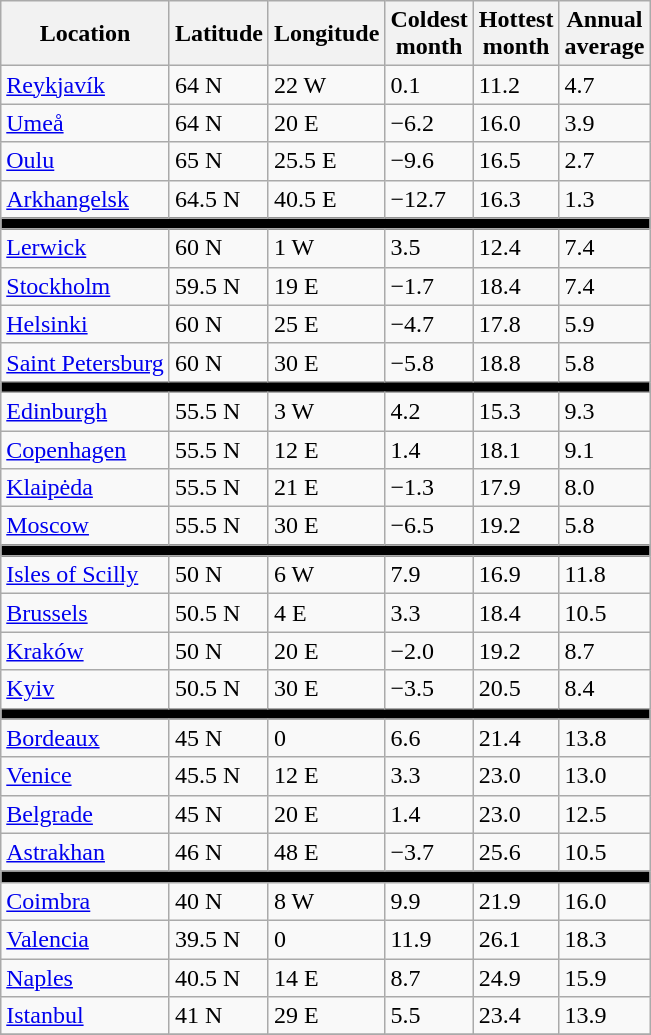<table class="wikitable">
<tr>
<th>Location</th>
<th>Latitude</th>
<th>Longitude</th>
<th>Coldest<br>month</th>
<th>Hottest<br>month</th>
<th>Annual<br>average</th>
</tr>
<tr>
<td><a href='#'>Reykjavík</a></td>
<td>64 N</td>
<td>22 W</td>
<td>0.1</td>
<td>11.2</td>
<td>4.7</td>
</tr>
<tr>
<td><a href='#'>Umeå</a></td>
<td>64 N</td>
<td>20 E</td>
<td>−6.2</td>
<td>16.0</td>
<td>3.9</td>
</tr>
<tr>
<td><a href='#'>Oulu</a></td>
<td>65 N</td>
<td>25.5 E</td>
<td>−9.6</td>
<td>16.5</td>
<td>2.7</td>
</tr>
<tr>
<td><a href='#'>Arkhangelsk</a></td>
<td>64.5 N</td>
<td>40.5 E</td>
<td>−12.7</td>
<td>16.3</td>
<td>1.3</td>
</tr>
<tr bgcolor="000000">
<td colspan=6></td>
</tr>
<tr>
<td><a href='#'>Lerwick</a></td>
<td>60 N</td>
<td>1 W</td>
<td>3.5</td>
<td>12.4</td>
<td>7.4</td>
</tr>
<tr>
<td><a href='#'>Stockholm</a></td>
<td>59.5 N</td>
<td>19 E</td>
<td>−1.7</td>
<td>18.4</td>
<td>7.4</td>
</tr>
<tr>
<td><a href='#'>Helsinki</a></td>
<td>60 N</td>
<td>25 E</td>
<td>−4.7</td>
<td>17.8</td>
<td>5.9</td>
</tr>
<tr>
<td><a href='#'>Saint Petersburg</a></td>
<td>60 N</td>
<td>30 E</td>
<td>−5.8</td>
<td>18.8</td>
<td>5.8</td>
</tr>
<tr bgcolor="000000">
<td colspan=6></td>
</tr>
<tr>
<td><a href='#'>Edinburgh</a></td>
<td>55.5 N</td>
<td>3 W</td>
<td>4.2</td>
<td>15.3</td>
<td>9.3</td>
</tr>
<tr>
<td><a href='#'>Copenhagen</a></td>
<td>55.5 N</td>
<td>12 E</td>
<td>1.4</td>
<td>18.1</td>
<td>9.1</td>
</tr>
<tr>
<td><a href='#'>Klaipėda</a></td>
<td>55.5 N</td>
<td>21 E</td>
<td>−1.3</td>
<td>17.9</td>
<td>8.0</td>
</tr>
<tr>
<td><a href='#'>Moscow</a></td>
<td>55.5 N</td>
<td>30 E</td>
<td>−6.5</td>
<td>19.2</td>
<td>5.8</td>
</tr>
<tr bgcolor="000000">
<td colspan=6></td>
</tr>
<tr>
<td><a href='#'>Isles of Scilly</a></td>
<td>50 N</td>
<td>6 W</td>
<td>7.9</td>
<td>16.9</td>
<td>11.8</td>
</tr>
<tr>
<td><a href='#'>Brussels</a></td>
<td>50.5 N</td>
<td>4 E</td>
<td>3.3</td>
<td>18.4</td>
<td>10.5</td>
</tr>
<tr>
<td><a href='#'>Kraków</a></td>
<td>50 N</td>
<td>20 E</td>
<td>−2.0</td>
<td>19.2</td>
<td>8.7</td>
</tr>
<tr>
<td><a href='#'>Kyiv</a></td>
<td>50.5 N</td>
<td>30 E</td>
<td>−3.5</td>
<td>20.5</td>
<td>8.4</td>
</tr>
<tr bgcolor="000000">
<td colspan=6></td>
</tr>
<tr>
<td><a href='#'>Bordeaux</a></td>
<td>45 N</td>
<td>0</td>
<td>6.6</td>
<td>21.4</td>
<td>13.8</td>
</tr>
<tr>
<td><a href='#'>Venice</a></td>
<td>45.5 N</td>
<td>12 E</td>
<td>3.3</td>
<td>23.0</td>
<td>13.0</td>
</tr>
<tr>
<td><a href='#'>Belgrade</a></td>
<td>45 N</td>
<td>20 E</td>
<td>1.4</td>
<td>23.0</td>
<td>12.5</td>
</tr>
<tr>
<td><a href='#'>Astrakhan</a></td>
<td>46 N</td>
<td>48 E</td>
<td>−3.7</td>
<td>25.6</td>
<td>10.5</td>
</tr>
<tr bgcolor="000000">
<td colspan=6></td>
</tr>
<tr>
<td><a href='#'>Coimbra</a></td>
<td>40 N</td>
<td>8 W</td>
<td>9.9</td>
<td>21.9</td>
<td>16.0</td>
</tr>
<tr>
<td><a href='#'>Valencia</a></td>
<td>39.5 N</td>
<td>0</td>
<td>11.9</td>
<td>26.1</td>
<td>18.3</td>
</tr>
<tr>
<td><a href='#'>Naples</a></td>
<td>40.5 N</td>
<td>14 E</td>
<td>8.7</td>
<td>24.9</td>
<td>15.9</td>
</tr>
<tr>
<td><a href='#'>Istanbul</a></td>
<td>41 N</td>
<td>29 E</td>
<td>5.5</td>
<td>23.4</td>
<td>13.9</td>
</tr>
<tr>
</tr>
</table>
